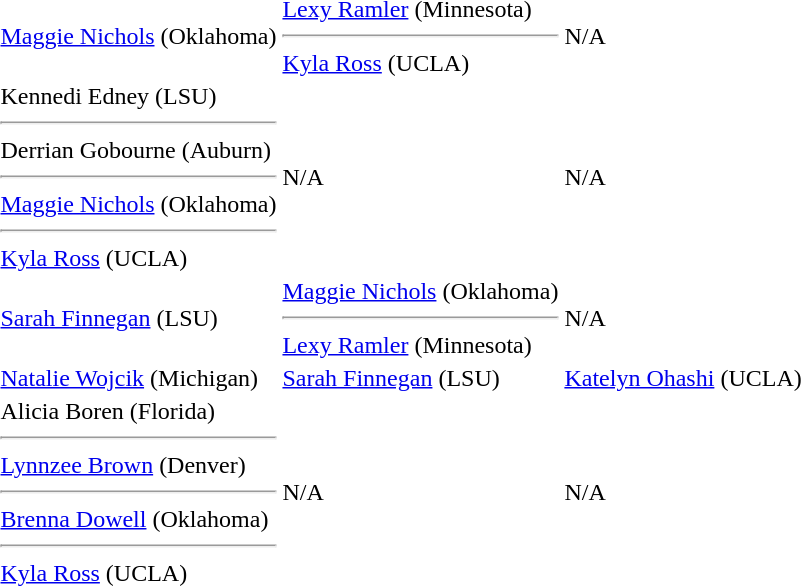<table>
<tr>
<th scope=row style="text-align:left"></th>
<td><a href='#'>Maggie Nichols</a> (Oklahoma)</td>
<td><a href='#'>Lexy Ramler</a> (Minnesota)<hr><a href='#'>Kyla Ross</a> (UCLA)</td>
<td>N/A</td>
</tr>
<tr>
<th scope=row style="text-align:left"></th>
<td>Kennedi Edney (LSU)<hr>Derrian Gobourne (Auburn)<hr><a href='#'>Maggie Nichols</a> (Oklahoma)<hr><a href='#'>Kyla Ross</a> (UCLA)</td>
<td>N/A</td>
<td>N/A</td>
</tr>
<tr>
<th scope=row style="text-align:left"></th>
<td><a href='#'>Sarah Finnegan</a> (LSU)</td>
<td><a href='#'>Maggie Nichols</a> (Oklahoma)<hr><a href='#'>Lexy Ramler</a> (Minnesota)</td>
<td>N/A</td>
</tr>
<tr>
<th scope=row style="text-align:left"></th>
<td><a href='#'>Natalie Wojcik</a> (Michigan)</td>
<td><a href='#'>Sarah Finnegan</a> (LSU)</td>
<td><a href='#'>Katelyn Ohashi</a> (UCLA)</td>
</tr>
<tr>
<th scope=row style="text-align:left"></th>
<td>Alicia Boren (Florida)<hr><a href='#'>Lynnzee Brown</a> (Denver)<hr><a href='#'>Brenna Dowell</a> (Oklahoma)<hr><a href='#'>Kyla Ross</a> (UCLA)</td>
<td>N/A</td>
<td>N/A</td>
</tr>
</table>
